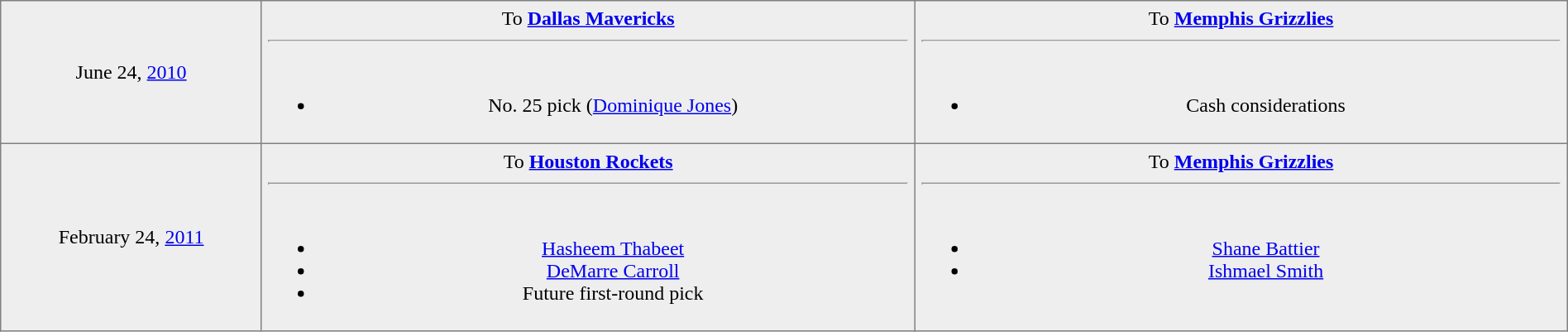<table border="1" style="border-collapse:collapse; text-align:center; width:100%;"  cellpadding="5">
<tr style="background:#eee;">
<td style="width:12%">June 24, <a href='#'>2010</a><br></td>
<td style="width:30%; vertical-align:top;">To <strong><a href='#'>Dallas Mavericks</a></strong><hr><br><ul><li>No. 25 pick (<a href='#'>Dominique Jones</a>)</li></ul></td>
<td style="width:30%; vertical-align:top;">To <strong><a href='#'>Memphis Grizzlies</a></strong><hr><br><ul><li>Cash considerations</li></ul></td>
</tr>
<tr style="background:#eee;">
<td style="width:12%">February 24, <a href='#'>2011</a><br></td>
<td style="width:30%; vertical-align:top;">To <strong><a href='#'>Houston Rockets</a></strong><hr><br><ul><li> <a href='#'>Hasheem Thabeet</a></li><li> <a href='#'>DeMarre Carroll</a></li><li>Future first-round pick</li></ul></td>
<td style="width:30%; vertical-align:top;">To <strong><a href='#'>Memphis Grizzlies</a></strong><hr><br><ul><li> <a href='#'>Shane Battier</a></li><li> <a href='#'>Ishmael Smith</a></li></ul></td>
</tr>
</table>
